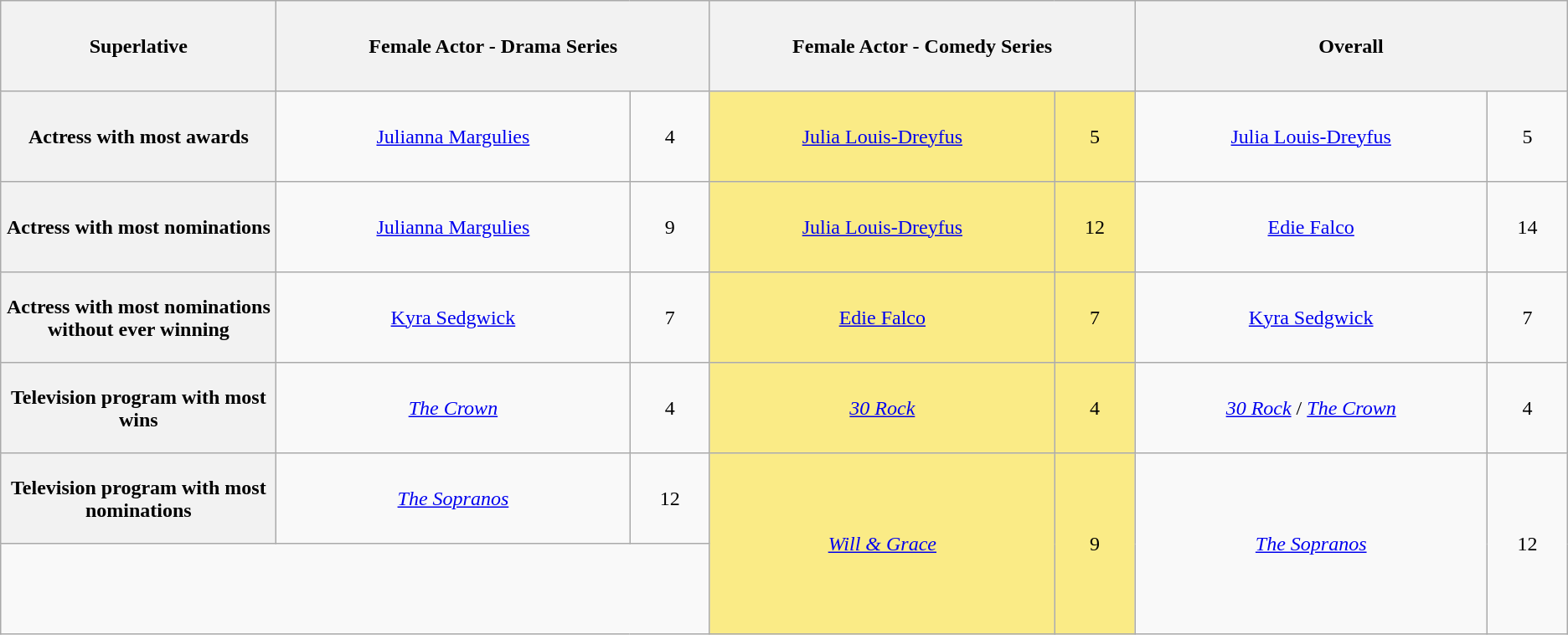<table class="wikitable" style="text-align: center">
<tr style="height:4.5em;">
<th width="350">Superlative</th>
<th colspan="2" width="600"><strong>Female Actor - Drama Series</strong></th>
<th colspan="2" width="600"><strong>Female Actor - Comedy Series</strong></th>
<th colspan="2" width="600"><strong>Overall</strong></th>
</tr>
<tr style="height:4.5em;">
<th width="350">Actress with most awards</th>
<td width="500"><a href='#'>Julianna Margulies</a></td>
<td width="100">4</td>
<td width="500" style="background:#FAEB86;"><a href='#'>Julia Louis-Dreyfus</a></td>
<td width="100" style="background:#FAEB86;">5</td>
<td width="500"><a href='#'>Julia Louis-Dreyfus</a></td>
<td width="100">5</td>
</tr>
<tr style="height:4.5em;">
<th>Actress with most nominations</th>
<td><a href='#'>Julianna Margulies</a></td>
<td>9</td>
<td style="background:#FAEB86;"><a href='#'>Julia Louis-Dreyfus</a></td>
<td style="background:#FAEB86;">12</td>
<td><a href='#'>Edie Falco</a></td>
<td>14</td>
</tr>
<tr style="height:4.5em;">
<th>Actress with most nominations <br> without ever winning</th>
<td><a href='#'>Kyra Sedgwick</a></td>
<td>7</td>
<td style="background:#FAEB86;"><a href='#'>Edie Falco</a></td>
<td style="background:#FAEB86;">7</td>
<td><a href='#'>Kyra Sedgwick</a></td>
<td>7</td>
</tr>
<tr style="height:4.5em;">
<th>Television program with most wins</th>
<td><em><a href='#'>The Crown</a></em></td>
<td>4</td>
<td style="background:#FAEB86;"><em><a href='#'>30 Rock</a></em></td>
<td style="background:#FAEB86;">4</td>
<td><em><a href='#'>30 Rock</a></em> / <em><a href='#'>The Crown</a></em></td>
<td>4</td>
</tr>
<tr style="height:4.5em;">
<th>Television program with most nominations</th>
<td><em><a href='#'>The Sopranos</a></em></td>
<td>12</td>
<td rowspan="2" style="background:#FAEB86;"><em><a href='#'>Will & Grace</a></em></td>
<td rowspan="2" style="background:#FAEB86;">9</td>
<td rowspan="2"><em><a href='#'>The Sopranos</a></em></td>
<td rowspan="2">12</td>
</tr>
<tr style="height:4.5em;">
</tr>
</table>
